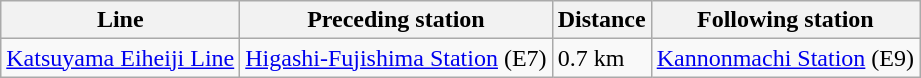<table class="wikitable">
<tr>
<th>Line</th>
<th>Preceding station</th>
<th>Distance</th>
<th>Following station</th>
</tr>
<tr>
<td><a href='#'>Katsuyama Eiheiji Line</a></td>
<td><a href='#'>Higashi-Fujishima Station</a> (E7)</td>
<td>0.7 km</td>
<td><a href='#'>Kannonmachi Station</a> (E9)</td>
</tr>
</table>
